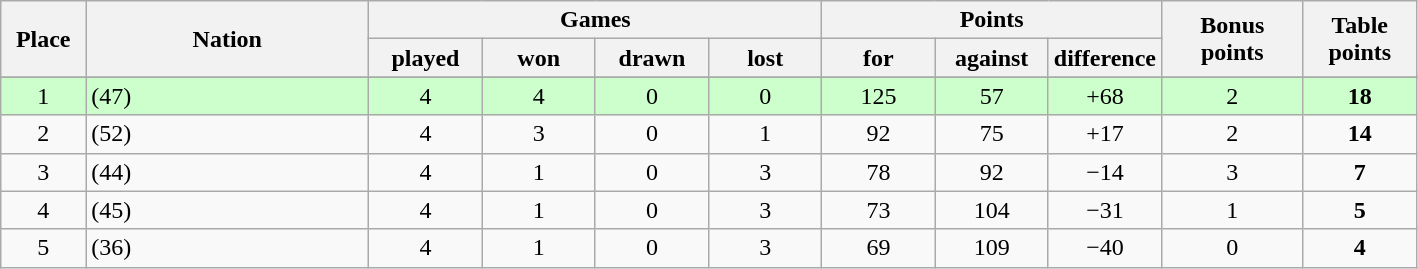<table class="wikitable">
<tr>
<th rowspan=2 width="6%">Place</th>
<th rowspan=2 width="20%">Nation</th>
<th colspan=4 width="40%">Games</th>
<th colspan=3 width="24%">Points</th>
<th rowspan=2 width="10%">Bonus<br>points</th>
<th rowspan=2 width="10%">Table<br>points</th>
</tr>
<tr>
<th width="8%">played</th>
<th width="8%">won</th>
<th width="8%">drawn</th>
<th width="8%">lost</th>
<th width="8%">for</th>
<th width="8%">against</th>
<th width="8%">difference</th>
</tr>
<tr>
</tr>
<tr align=center bgcolor="#ccffcc">
<td>1</td>
<td align=left> (47)</td>
<td>4</td>
<td>4</td>
<td>0</td>
<td>0</td>
<td>125</td>
<td>57</td>
<td>+68</td>
<td>2</td>
<td><strong>18</strong></td>
</tr>
<tr align=center>
<td>2</td>
<td align=left> (52)</td>
<td>4</td>
<td>3</td>
<td>0</td>
<td>1</td>
<td>92</td>
<td>75</td>
<td>+17</td>
<td>2</td>
<td><strong>14</strong></td>
</tr>
<tr align=center>
<td>3</td>
<td align=left> (44)</td>
<td>4</td>
<td>1</td>
<td>0</td>
<td>3</td>
<td>78</td>
<td>92</td>
<td>−14</td>
<td>3</td>
<td><strong>7</strong></td>
</tr>
<tr align=center>
<td>4</td>
<td align=left> (45)</td>
<td>4</td>
<td>1</td>
<td>0</td>
<td>3</td>
<td>73</td>
<td>104</td>
<td>−31</td>
<td>1</td>
<td><strong>5</strong></td>
</tr>
<tr align=center>
<td>5</td>
<td align=left> (36)</td>
<td>4</td>
<td>1</td>
<td>0</td>
<td>3</td>
<td>69</td>
<td>109</td>
<td>−40</td>
<td>0</td>
<td><strong>4</strong></td>
</tr>
</table>
